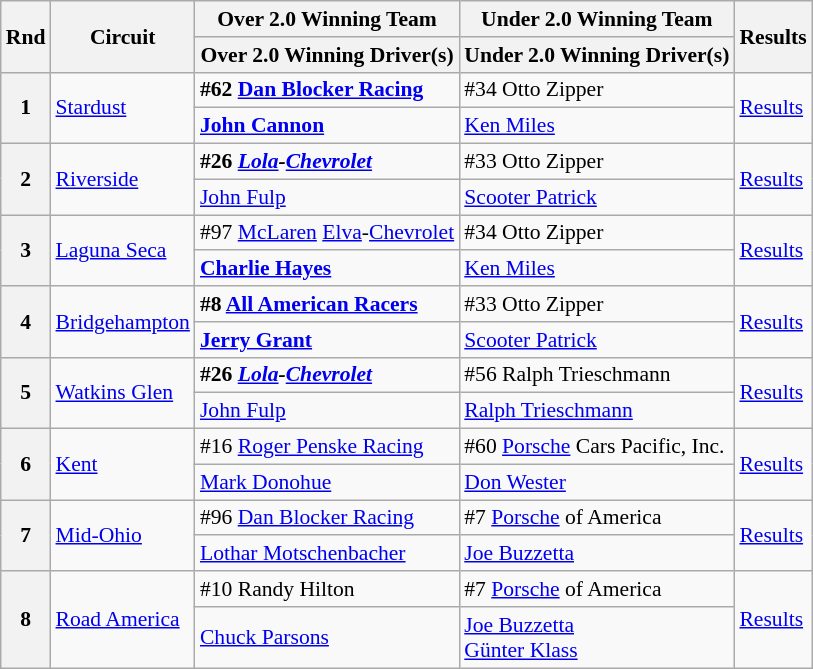<table class="wikitable" style="font-size: 90%;">
<tr>
<th rowspan=2>Rnd</th>
<th rowspan=2>Circuit</th>
<th>Over 2.0 Winning Team</th>
<th>Under 2.0 Winning Team</th>
<th rowspan=2>Results</th>
</tr>
<tr>
<th>Over 2.0 Winning Driver(s)</th>
<th>Under 2.0 Winning Driver(s)</th>
</tr>
<tr>
<th rowspan=2>1</th>
<td rowspan=2><a href='#'>Stardust</a></td>
<td><strong>#62 <a href='#'>Dan Blocker Racing</a></strong></td>
<td>#34 Otto Zipper</td>
<td rowspan=2><a href='#'>Results</a></td>
</tr>
<tr>
<td> <strong><a href='#'>John Cannon</a></strong></td>
<td> <a href='#'>Ken Miles</a></td>
</tr>
<tr>
<th rowspan=2>2</th>
<td rowspan=2><a href='#'>Riverside</a></td>
<td><strong>#26 <em><a href='#'>Lola</a>-<a href='#'>Chevrolet</a><strong><em></td>
<td>#33 Otto Zipper</td>
<td rowspan=2><a href='#'>Results</a></td>
</tr>
<tr>
<td> </strong><a href='#'>John Fulp</a><strong></td>
<td> <a href='#'>Scooter Patrick</a></td>
</tr>
<tr>
<th rowspan=2>3</th>
<td rowspan=2><a href='#'>Laguna Seca</a></td>
<td></strong>#97 </em><a href='#'>McLaren</a> <a href='#'>Elva</a>-<a href='#'>Chevrolet</a></em></strong></td>
<td>#34 Otto Zipper</td>
<td rowspan=2><a href='#'>Results</a></td>
</tr>
<tr>
<td> <strong><a href='#'>Charlie Hayes</a></strong></td>
<td> <a href='#'>Ken Miles</a></td>
</tr>
<tr>
<th rowspan=2>4</th>
<td rowspan=2><a href='#'>Bridgehampton</a></td>
<td><strong>#8 <a href='#'>All American Racers</a></strong></td>
<td>#33 Otto Zipper</td>
<td rowspan=2><a href='#'>Results</a></td>
</tr>
<tr>
<td> <strong><a href='#'>Jerry Grant</a></strong></td>
<td> <a href='#'>Scooter Patrick</a></td>
</tr>
<tr>
<th rowspan=2>5</th>
<td rowspan=2><a href='#'>Watkins Glen</a></td>
<td><strong>#26 <em><a href='#'>Lola</a>-<a href='#'>Chevrolet</a><strong><em></td>
<td>#56 Ralph Trieschmann</td>
<td rowspan=2><a href='#'>Results</a></td>
</tr>
<tr>
<td> </strong><a href='#'>John Fulp</a><strong></td>
<td> <a href='#'>Ralph Trieschmann</a></td>
</tr>
<tr>
<th rowspan=2>6</th>
<td rowspan=2><a href='#'>Kent</a></td>
<td></strong>#16 <a href='#'>Roger Penske Racing</a><strong></td>
<td>#60 <a href='#'>Porsche</a> Cars Pacific, Inc.</td>
<td rowspan=2><a href='#'>Results</a></td>
</tr>
<tr>
<td> </strong><a href='#'>Mark Donohue</a><strong></td>
<td> <a href='#'>Don Wester</a></td>
</tr>
<tr>
<th rowspan=2>7</th>
<td rowspan=2><a href='#'>Mid-Ohio</a></td>
<td></strong>#96 <a href='#'>Dan Blocker Racing</a><strong></td>
<td>#7 <a href='#'>Porsche</a> of America</td>
<td rowspan=2><a href='#'>Results</a></td>
</tr>
<tr>
<td> </strong><a href='#'>Lothar Motschenbacher</a><strong></td>
<td> <a href='#'>Joe Buzzetta</a></td>
</tr>
<tr>
<th rowspan=2>8</th>
<td rowspan=2><a href='#'>Road America</a></td>
<td></strong>#10 Randy Hilton<strong></td>
<td>#7 <a href='#'>Porsche</a> of America</td>
<td rowspan=2><a href='#'>Results</a></td>
</tr>
<tr>
<td> </strong><a href='#'>Chuck Parsons</a><strong></td>
<td> <a href='#'>Joe Buzzetta</a><br> <a href='#'>Günter Klass</a></td>
</tr>
</table>
